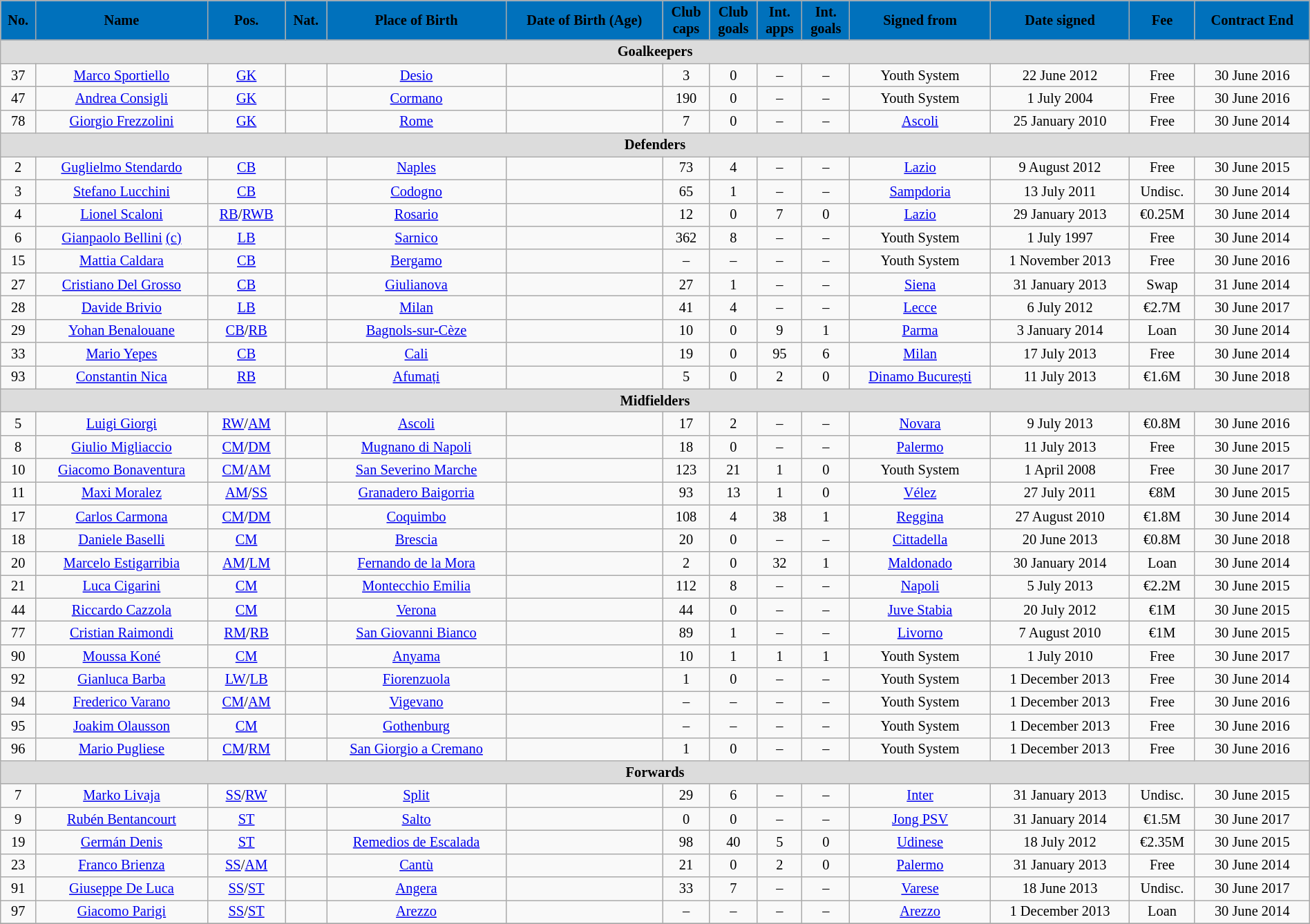<table class="wikitable" style="text-align:center; font-size:85%; width:100%;">
<tr>
<th style="background:#0071BC; color:black; text-align:center;">No.</th>
<th style="background:#0071BC; color:black; text-align:center;">Name</th>
<th style="background:#0071BC; color:black; text-align:center;">Pos.</th>
<th style="background:#0071BC; color:black; text-align:center;">Nat.</th>
<th style="background:#0071BC; color:black; text-align:center;">Place of Birth</th>
<th style="background:#0071BC; color:black; text-align:center;">Date of Birth (Age)</th>
<th style="background:#0071BC; color:black; text-align:center;">Club<br>caps</th>
<th style="background:#0071BC; color:black; text-align:center;">Club<br>goals</th>
<th style="background:#0071BC; color:black; text-align:center;">Int.<br>apps</th>
<th style="background:#0071BC; color:black; text-align:center;">Int.<br>goals</th>
<th style="background:#0071BC; color:black; text-align:center;">Signed from</th>
<th style="background:#0071BC; color:black; text-align:center;">Date signed</th>
<th style="background:#0071BC; color:black; text-align:center;">Fee</th>
<th style="background:#0071BC; color:black; text-align:center;">Contract End</th>
</tr>
<tr>
<th colspan="14" style="background:#dcdcdc; color:black; text-align:center;">Goalkeepers</th>
</tr>
<tr>
<td>37</td>
<td><a href='#'>Marco Sportiello</a></td>
<td><a href='#'>GK</a></td>
<td></td>
<td><a href='#'>Desio</a></td>
<td></td>
<td>3</td>
<td>0</td>
<td>–</td>
<td>–</td>
<td>Youth System</td>
<td>22 June 2012</td>
<td>Free</td>
<td>30 June 2016</td>
</tr>
<tr>
<td>47</td>
<td><a href='#'>Andrea Consigli</a></td>
<td><a href='#'>GK</a></td>
<td></td>
<td><a href='#'>Cormano</a></td>
<td></td>
<td>190</td>
<td>0</td>
<td>–</td>
<td>–</td>
<td>Youth System</td>
<td>1 July 2004</td>
<td>Free</td>
<td>30 June 2016</td>
</tr>
<tr>
<td>78</td>
<td><a href='#'>Giorgio Frezzolini</a></td>
<td><a href='#'>GK</a></td>
<td></td>
<td><a href='#'>Rome</a></td>
<td></td>
<td>7</td>
<td>0</td>
<td>–</td>
<td>–</td>
<td><a href='#'>Ascoli</a></td>
<td>25 January 2010</td>
<td>Free</td>
<td>30 June 2014</td>
</tr>
<tr>
<th colspan="14" style="background:#dcdcdc; color:black; text-align:center;">Defenders</th>
</tr>
<tr>
<td>2</td>
<td><a href='#'>Guglielmo Stendardo</a></td>
<td><a href='#'>CB</a></td>
<td></td>
<td><a href='#'>Naples</a></td>
<td></td>
<td>73</td>
<td>4</td>
<td>–</td>
<td>–</td>
<td><a href='#'>Lazio</a></td>
<td>9 August 2012</td>
<td>Free</td>
<td>30 June 2015</td>
</tr>
<tr>
<td>3</td>
<td><a href='#'>Stefano Lucchini</a></td>
<td><a href='#'>CB</a></td>
<td></td>
<td><a href='#'>Codogno</a></td>
<td></td>
<td>65</td>
<td>1</td>
<td>–</td>
<td>–</td>
<td><a href='#'>Sampdoria</a></td>
<td>13 July 2011</td>
<td>Undisc.</td>
<td>30 June 2014</td>
</tr>
<tr>
<td>4</td>
<td><a href='#'>Lionel Scaloni</a></td>
<td><a href='#'>RB</a>/<a href='#'>RWB</a></td>
<td></td>
<td><a href='#'>Rosario</a></td>
<td></td>
<td>12</td>
<td>0</td>
<td>7</td>
<td>0</td>
<td><a href='#'>Lazio</a></td>
<td>29 January 2013</td>
<td>€0.25M</td>
<td>30 June 2014</td>
</tr>
<tr>
<td>6</td>
<td><a href='#'>Gianpaolo Bellini</a> <a href='#'>(c)</a></td>
<td><a href='#'>LB</a></td>
<td></td>
<td><a href='#'>Sarnico</a></td>
<td></td>
<td>362</td>
<td>8</td>
<td>–</td>
<td>–</td>
<td>Youth System</td>
<td>1 July 1997</td>
<td>Free</td>
<td>30 June 2014</td>
</tr>
<tr>
<td>15</td>
<td><a href='#'>Mattia Caldara</a></td>
<td><a href='#'>CB</a></td>
<td></td>
<td><a href='#'>Bergamo</a></td>
<td></td>
<td>–</td>
<td>–</td>
<td>–</td>
<td>–</td>
<td>Youth System</td>
<td>1 November 2013</td>
<td>Free</td>
<td>30 June 2016</td>
</tr>
<tr>
<td>27</td>
<td><a href='#'>Cristiano Del Grosso</a></td>
<td><a href='#'>CB</a></td>
<td></td>
<td><a href='#'>Giulianova</a></td>
<td></td>
<td>27</td>
<td>1</td>
<td>–</td>
<td>–</td>
<td><a href='#'>Siena</a></td>
<td>31 January 2013</td>
<td>Swap</td>
<td>31 June 2014</td>
</tr>
<tr>
<td>28</td>
<td><a href='#'>Davide Brivio</a></td>
<td><a href='#'>LB</a></td>
<td></td>
<td><a href='#'>Milan</a></td>
<td></td>
<td>41</td>
<td>4</td>
<td>–</td>
<td>–</td>
<td><a href='#'>Lecce</a></td>
<td>6 July 2012</td>
<td>€2.7M</td>
<td>30 June 2017</td>
</tr>
<tr>
<td>29</td>
<td><a href='#'>Yohan Benalouane</a></td>
<td><a href='#'>CB</a>/<a href='#'>RB</a></td>
<td></td>
<td><a href='#'>Bagnols-sur-Cèze</a></td>
<td></td>
<td>10</td>
<td>0</td>
<td>9</td>
<td>1</td>
<td><a href='#'>Parma</a></td>
<td>3 January 2014</td>
<td>Loan</td>
<td>30 June 2014</td>
</tr>
<tr>
<td>33</td>
<td><a href='#'>Mario Yepes</a></td>
<td><a href='#'>CB</a></td>
<td></td>
<td><a href='#'>Cali</a></td>
<td></td>
<td>19</td>
<td>0</td>
<td>95</td>
<td>6</td>
<td><a href='#'>Milan</a></td>
<td>17 July 2013</td>
<td>Free</td>
<td>30 June 2014</td>
</tr>
<tr>
<td>93</td>
<td><a href='#'>Constantin Nica</a></td>
<td><a href='#'>RB</a></td>
<td></td>
<td><a href='#'>Afumați</a></td>
<td></td>
<td>5</td>
<td>0</td>
<td>2</td>
<td>0</td>
<td><a href='#'>Dinamo București</a> </td>
<td>11 July 2013</td>
<td>€1.6M</td>
<td>30 June 2018</td>
</tr>
<tr>
<th colspan="14" style="background:#dcdcdc; color:black; text-align:center;">Midfielders</th>
</tr>
<tr>
<td>5</td>
<td><a href='#'>Luigi Giorgi</a></td>
<td><a href='#'>RW</a>/<a href='#'>AM</a></td>
<td></td>
<td><a href='#'>Ascoli</a></td>
<td></td>
<td>17</td>
<td>2</td>
<td>–</td>
<td>–</td>
<td><a href='#'>Novara</a></td>
<td>9 July 2013</td>
<td>€0.8M</td>
<td>30 June 2016</td>
</tr>
<tr>
<td>8</td>
<td><a href='#'>Giulio Migliaccio</a></td>
<td><a href='#'>CM</a>/<a href='#'>DM</a></td>
<td></td>
<td><a href='#'>Mugnano di Napoli</a></td>
<td></td>
<td>18</td>
<td>0</td>
<td>–</td>
<td>–</td>
<td><a href='#'>Palermo</a></td>
<td>11 July 2013</td>
<td>Free</td>
<td>30 June 2015</td>
</tr>
<tr>
<td>10</td>
<td><a href='#'>Giacomo Bonaventura</a></td>
<td><a href='#'>CM</a>/<a href='#'>AM</a></td>
<td></td>
<td><a href='#'>San Severino Marche</a></td>
<td></td>
<td>123</td>
<td>21</td>
<td>1</td>
<td>0</td>
<td>Youth System</td>
<td>1 April 2008</td>
<td>Free</td>
<td>30 June 2017</td>
</tr>
<tr>
<td>11</td>
<td><a href='#'>Maxi Moralez</a></td>
<td><a href='#'>AM</a>/<a href='#'>SS</a></td>
<td></td>
<td><a href='#'>Granadero Baigorria</a></td>
<td></td>
<td>93</td>
<td>13</td>
<td>1</td>
<td>0</td>
<td><a href='#'>Vélez</a> </td>
<td>27 July 2011</td>
<td>€8M</td>
<td>30 June 2015</td>
</tr>
<tr>
<td>17</td>
<td><a href='#'>Carlos Carmona</a></td>
<td><a href='#'>CM</a>/<a href='#'>DM</a></td>
<td></td>
<td><a href='#'>Coquimbo</a></td>
<td></td>
<td>108</td>
<td>4</td>
<td>38</td>
<td>1</td>
<td><a href='#'>Reggina</a></td>
<td>27 August 2010</td>
<td>€1.8M</td>
<td>30 June 2014</td>
</tr>
<tr>
<td>18</td>
<td><a href='#'>Daniele Baselli</a></td>
<td><a href='#'>CM</a></td>
<td></td>
<td><a href='#'>Brescia</a></td>
<td></td>
<td>20</td>
<td>0</td>
<td>–</td>
<td>–</td>
<td><a href='#'>Cittadella</a></td>
<td>20 June 2013</td>
<td>€0.8M</td>
<td>30 June 2018</td>
</tr>
<tr>
<td>20</td>
<td><a href='#'>Marcelo Estigarribia</a></td>
<td><a href='#'>AM</a>/<a href='#'>LM</a></td>
<td></td>
<td><a href='#'>Fernando de la Mora</a></td>
<td></td>
<td>2</td>
<td>0</td>
<td>32</td>
<td>1</td>
<td><a href='#'>Maldonado</a> </td>
<td>30 January 2014</td>
<td>Loan</td>
<td>30 June 2014</td>
</tr>
<tr>
<td>21</td>
<td><a href='#'>Luca Cigarini</a></td>
<td><a href='#'>CM</a></td>
<td></td>
<td><a href='#'>Montecchio Emilia</a></td>
<td></td>
<td>112</td>
<td>8</td>
<td>–</td>
<td>–</td>
<td><a href='#'>Napoli</a></td>
<td>5 July 2013</td>
<td>€2.2M</td>
<td>30 June 2015</td>
</tr>
<tr>
<td>44</td>
<td><a href='#'>Riccardo Cazzola</a></td>
<td><a href='#'>CM</a></td>
<td></td>
<td><a href='#'>Verona</a></td>
<td></td>
<td>44</td>
<td>0</td>
<td>–</td>
<td>–</td>
<td><a href='#'>Juve Stabia</a></td>
<td>20 July 2012</td>
<td>€1M</td>
<td>30 June 2015</td>
</tr>
<tr>
<td>77</td>
<td><a href='#'>Cristian Raimondi</a></td>
<td><a href='#'>RM</a>/<a href='#'>RB</a></td>
<td></td>
<td><a href='#'>San Giovanni Bianco</a></td>
<td></td>
<td>89</td>
<td>1</td>
<td>–</td>
<td>–</td>
<td><a href='#'>Livorno</a></td>
<td>7 August 2010</td>
<td>€1M</td>
<td>30 June 2015</td>
</tr>
<tr>
<td>90</td>
<td><a href='#'>Moussa Koné</a></td>
<td><a href='#'>CM</a></td>
<td></td>
<td><a href='#'>Anyama</a></td>
<td></td>
<td>10</td>
<td>1</td>
<td>1</td>
<td>1</td>
<td>Youth System</td>
<td>1 July 2010</td>
<td>Free</td>
<td>30 June 2017</td>
</tr>
<tr>
<td>92</td>
<td><a href='#'>Gianluca Barba</a></td>
<td><a href='#'>LW</a>/<a href='#'>LB</a></td>
<td></td>
<td><a href='#'>Fiorenzuola</a></td>
<td></td>
<td>1</td>
<td>0</td>
<td>–</td>
<td>–</td>
<td>Youth System</td>
<td>1 December 2013</td>
<td>Free</td>
<td>30 June 2014</td>
</tr>
<tr>
<td>94</td>
<td><a href='#'>Frederico Varano</a></td>
<td><a href='#'>CM</a>/<a href='#'>AM</a></td>
<td></td>
<td><a href='#'>Vigevano</a></td>
<td></td>
<td>–</td>
<td>–</td>
<td>–</td>
<td>–</td>
<td>Youth System</td>
<td>1 December 2013</td>
<td>Free</td>
<td>30 June 2016</td>
</tr>
<tr>
<td>95</td>
<td><a href='#'>Joakim Olausson</a></td>
<td><a href='#'>CM</a></td>
<td></td>
<td><a href='#'>Gothenburg</a></td>
<td></td>
<td>–</td>
<td>–</td>
<td>–</td>
<td>–</td>
<td>Youth System</td>
<td>1 December 2013</td>
<td>Free</td>
<td>30 June 2016</td>
</tr>
<tr>
<td>96</td>
<td><a href='#'>Mario Pugliese</a></td>
<td><a href='#'>CM</a>/<a href='#'>RM</a></td>
<td></td>
<td><a href='#'>San Giorgio a Cremano</a></td>
<td></td>
<td>1</td>
<td>0</td>
<td>–</td>
<td>–</td>
<td>Youth System</td>
<td>1 December 2013</td>
<td>Free</td>
<td>30 June 2016</td>
</tr>
<tr>
<th colspan="14" style="background:#dcdcdc; color:black; text-align=center;">Forwards</th>
</tr>
<tr>
<td>7</td>
<td><a href='#'>Marko Livaja</a></td>
<td><a href='#'>SS</a>/<a href='#'>RW</a></td>
<td></td>
<td><a href='#'>Split</a></td>
<td></td>
<td>29</td>
<td>6</td>
<td>–</td>
<td>–</td>
<td><a href='#'>Inter</a></td>
<td>31 January 2013</td>
<td>Undisc.</td>
<td>30 June 2015</td>
</tr>
<tr>
<td>9</td>
<td><a href='#'>Rubén Bentancourt</a></td>
<td><a href='#'>ST</a></td>
<td></td>
<td><a href='#'>Salto</a></td>
<td></td>
<td>0</td>
<td>0</td>
<td>–</td>
<td>–</td>
<td><a href='#'>Jong PSV</a> </td>
<td>31 January 2014</td>
<td>€1.5M</td>
<td>30 June 2017</td>
</tr>
<tr>
<td>19</td>
<td><a href='#'>Germán Denis</a></td>
<td><a href='#'>ST</a></td>
<td></td>
<td><a href='#'>Remedios de Escalada</a></td>
<td></td>
<td>98</td>
<td>40</td>
<td>5</td>
<td>0</td>
<td><a href='#'>Udinese</a></td>
<td>18 July 2012</td>
<td>€2.35M</td>
<td>30 June 2015</td>
</tr>
<tr>
<td>23</td>
<td><a href='#'>Franco Brienza</a></td>
<td><a href='#'>SS</a>/<a href='#'>AM</a></td>
<td></td>
<td><a href='#'>Cantù</a></td>
<td></td>
<td>21</td>
<td>0</td>
<td>2</td>
<td>0</td>
<td><a href='#'>Palermo</a></td>
<td>31 January 2013</td>
<td>Free</td>
<td>30 June 2014</td>
</tr>
<tr>
<td>91</td>
<td><a href='#'>Giuseppe De Luca</a></td>
<td><a href='#'>SS</a>/<a href='#'>ST</a></td>
<td></td>
<td><a href='#'>Angera</a></td>
<td></td>
<td>33</td>
<td>7</td>
<td>–</td>
<td>–</td>
<td><a href='#'>Varese</a></td>
<td>18 June 2013</td>
<td>Undisc.</td>
<td>30 June 2017</td>
</tr>
<tr>
<td>97</td>
<td><a href='#'>Giacomo Parigi</a></td>
<td><a href='#'>SS</a>/<a href='#'>ST</a></td>
<td></td>
<td><a href='#'>Arezzo</a></td>
<td></td>
<td>–</td>
<td>–</td>
<td>–</td>
<td>–</td>
<td><a href='#'>Arezzo</a></td>
<td>1 December 2013</td>
<td>Loan</td>
<td>30 June 2014</td>
</tr>
<tr>
</tr>
</table>
